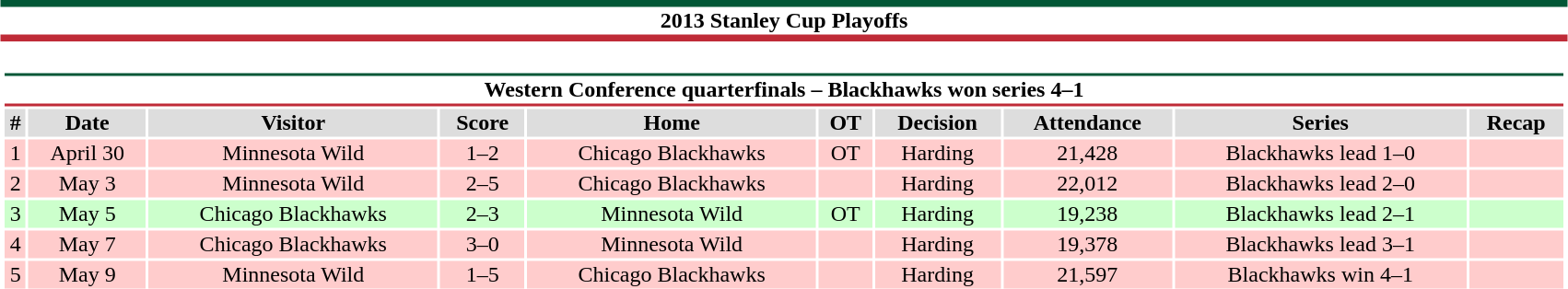<table class="toccolours" width=90% style="clear:both; margin:1.5em auto; text-align:center;">
<tr>
<th colspan=11 style="background:#FFFFFF;border-top:#025736 5px solid;border-bottom:#BF2B37 5px solid;">2013 Stanley Cup Playoffs</th>
</tr>
<tr>
<td colspan=11><br><table class="toccolours collapsible collapsed" width=100%>
<tr>
<th colspan=10 style="background:#FFFFFF;border-top:#025736 2px solid;border-bottom:#BF2B37 2px solid;">Western Conference quarterfinals – Blackhawks won series 4–1</th>
</tr>
<tr align="center" bgcolor="#dddddd">
<td><strong>#</strong></td>
<td><strong>Date</strong></td>
<td><strong>Visitor</strong></td>
<td><strong>Score</strong></td>
<td><strong>Home</strong></td>
<td><strong>OT</strong></td>
<td><strong>Decision</strong></td>
<td><strong>Attendance</strong></td>
<td><strong>Series</strong></td>
<td><strong>Recap</strong></td>
</tr>
<tr align="center" bgcolor="#ffcccc">
<td>1</td>
<td>April 30</td>
<td>Minnesota Wild</td>
<td>1–2</td>
<td>Chicago Blackhawks</td>
<td>OT</td>
<td>Harding</td>
<td>21,428</td>
<td>Blackhawks lead 1–0</td>
<td></td>
</tr>
<tr align="center" bgcolor="#ffcccc">
<td>2</td>
<td>May 3</td>
<td>Minnesota Wild</td>
<td>2–5</td>
<td>Chicago Blackhawks</td>
<td></td>
<td>Harding</td>
<td>22,012</td>
<td>Blackhawks lead 2–0</td>
<td></td>
</tr>
<tr align="center" bgcolor="#ccffcc">
<td>3</td>
<td>May 5</td>
<td>Chicago Blackhawks</td>
<td>2–3</td>
<td>Minnesota Wild</td>
<td>OT</td>
<td>Harding</td>
<td>19,238</td>
<td>Blackhawks lead 2–1</td>
<td></td>
</tr>
<tr align="center" bgcolor="#ffcccc">
<td>4</td>
<td>May 7</td>
<td>Chicago Blackhawks</td>
<td>3–0</td>
<td>Minnesota Wild</td>
<td></td>
<td>Harding</td>
<td>19,378</td>
<td>Blackhawks lead 3–1</td>
<td></td>
</tr>
<tr align="center" bgcolor="#ffcccc">
<td>5</td>
<td>May 9</td>
<td>Minnesota Wild</td>
<td>1–5</td>
<td>Chicago Blackhawks</td>
<td></td>
<td>Harding</td>
<td>21,597</td>
<td>Blackhawks win 4–1</td>
<td></td>
</tr>
</table>
</td>
</tr>
</table>
